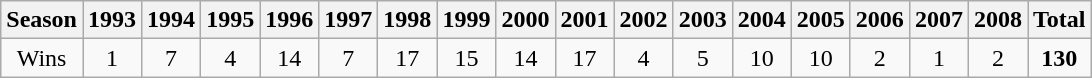<table class=wikitable>
<tr>
<th>Season</th>
<th>1993</th>
<th>1994</th>
<th>1995</th>
<th>1996</th>
<th>1997</th>
<th>1998</th>
<th>1999</th>
<th>2000</th>
<th>2001</th>
<th>2002</th>
<th>2003</th>
<th>2004</th>
<th>2005</th>
<th>2006</th>
<th>2007</th>
<th>2008</th>
<th><strong>Total</strong></th>
</tr>
<tr align=center>
<td>Wins</td>
<td>1</td>
<td>7</td>
<td>4</td>
<td>14</td>
<td>7</td>
<td>17</td>
<td>15</td>
<td>14</td>
<td>17</td>
<td>4</td>
<td>5</td>
<td>10</td>
<td>10</td>
<td>2</td>
<td>1</td>
<td>2</td>
<td><strong>130</strong></td>
</tr>
</table>
